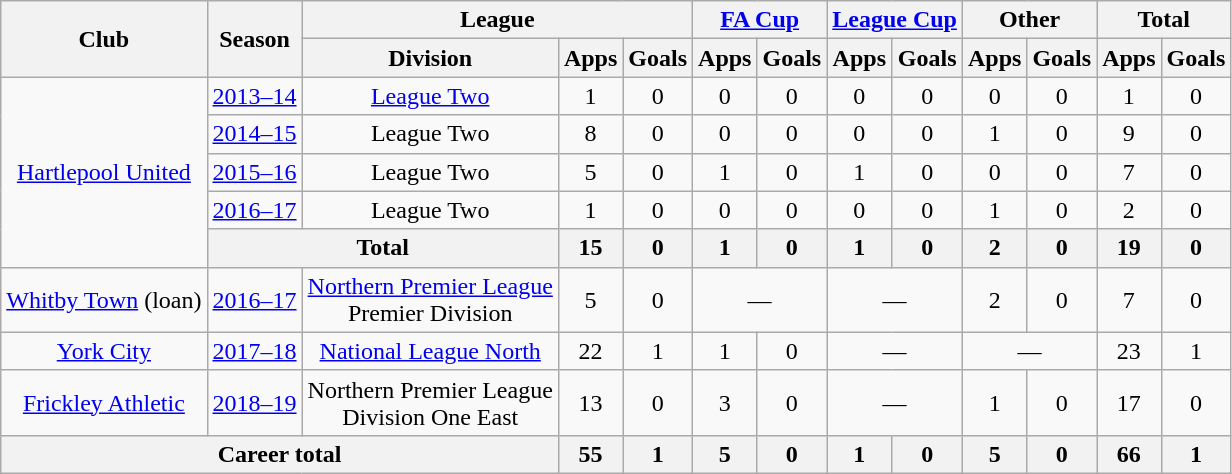<table class=wikitable style=text-align:center>
<tr>
<th rowspan=2>Club</th>
<th rowspan=2>Season</th>
<th colspan=3>League</th>
<th colspan=2><a href='#'>FA Cup</a></th>
<th colspan=2><a href='#'>League Cup</a></th>
<th colspan=2>Other</th>
<th colspan=2>Total</th>
</tr>
<tr>
<th>Division</th>
<th>Apps</th>
<th>Goals</th>
<th>Apps</th>
<th>Goals</th>
<th>Apps</th>
<th>Goals</th>
<th>Apps</th>
<th>Goals</th>
<th>Apps</th>
<th>Goals</th>
</tr>
<tr>
<td rowspan=5><a href='#'>Hartlepool United</a></td>
<td><a href='#'>2013–14</a></td>
<td><a href='#'>League Two</a></td>
<td>1</td>
<td>0</td>
<td>0</td>
<td>0</td>
<td>0</td>
<td>0</td>
<td>0</td>
<td>0</td>
<td>1</td>
<td>0</td>
</tr>
<tr>
<td><a href='#'>2014–15</a></td>
<td>League Two</td>
<td>8</td>
<td>0</td>
<td>0</td>
<td>0</td>
<td>0</td>
<td>0</td>
<td>1</td>
<td>0</td>
<td>9</td>
<td>0</td>
</tr>
<tr>
<td><a href='#'>2015–16</a></td>
<td>League Two</td>
<td>5</td>
<td>0</td>
<td>1</td>
<td>0</td>
<td>1</td>
<td>0</td>
<td>0</td>
<td>0</td>
<td>7</td>
<td>0</td>
</tr>
<tr>
<td><a href='#'>2016–17</a></td>
<td>League Two</td>
<td>1</td>
<td>0</td>
<td>0</td>
<td>0</td>
<td>0</td>
<td>0</td>
<td>1</td>
<td>0</td>
<td>2</td>
<td>0</td>
</tr>
<tr>
<th colspan=2>Total</th>
<th>15</th>
<th>0</th>
<th>1</th>
<th>0</th>
<th>1</th>
<th>0</th>
<th>2</th>
<th>0</th>
<th>19</th>
<th>0</th>
</tr>
<tr>
<td><a href='#'>Whitby Town</a> (loan)</td>
<td><a href='#'>2016–17</a></td>
<td><a href='#'>Northern Premier League</a><br>Premier Division</td>
<td>5</td>
<td>0</td>
<td colspan=2>—</td>
<td colspan=2>—</td>
<td>2</td>
<td>0</td>
<td>7</td>
<td>0</td>
</tr>
<tr>
<td><a href='#'>York City</a></td>
<td><a href='#'>2017–18</a></td>
<td><a href='#'>National League North</a></td>
<td>22</td>
<td>1</td>
<td>1</td>
<td>0</td>
<td colspan=2>—</td>
<td colspan=2>—</td>
<td>23</td>
<td>1</td>
</tr>
<tr>
<td><a href='#'>Frickley Athletic</a></td>
<td><a href='#'>2018–19</a></td>
<td>Northern Premier League<br>Division One East</td>
<td>13</td>
<td>0</td>
<td>3</td>
<td>0</td>
<td colspan=2>—</td>
<td>1</td>
<td>0</td>
<td>17</td>
<td>0</td>
</tr>
<tr>
<th colspan=3>Career total</th>
<th>55</th>
<th>1</th>
<th>5</th>
<th>0</th>
<th>1</th>
<th>0</th>
<th>5</th>
<th>0</th>
<th>66</th>
<th>1</th>
</tr>
</table>
